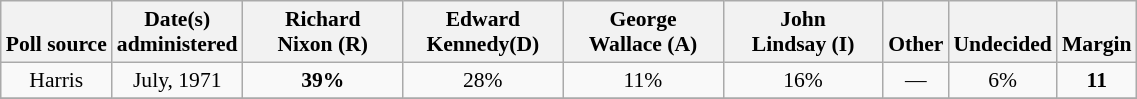<table class="wikitable sortable" style="text-align:center;font-size:90%;line-height:17px">
<tr valign= bottom>
<th>Poll source</th>
<th>Date(s)<br>administered</th>
<th class="unsortable" style="width:100px;">Richard<br>Nixon (R)</th>
<th class="unsortable" style="width:100px;">Edward<br>Kennedy(D)</th>
<th class="unsortable" style="width:100px;">George<br>Wallace (A) </th>
<th class="unsortable" style="width:100px;">John<br>Lindsay (I)</th>
<th class="unsortable">Other</th>
<th class="unsortable">Undecided</th>
<th>Margin</th>
</tr>
<tr>
<td align="center">Harris</td>
<td>July, 1971</td>
<td><strong>39%</strong></td>
<td align="center">28%</td>
<td align="center">11%</td>
<td align="center">16%</td>
<td align="center">—</td>
<td align="center">6%</td>
<td><strong>11</strong></td>
</tr>
<tr>
</tr>
</table>
